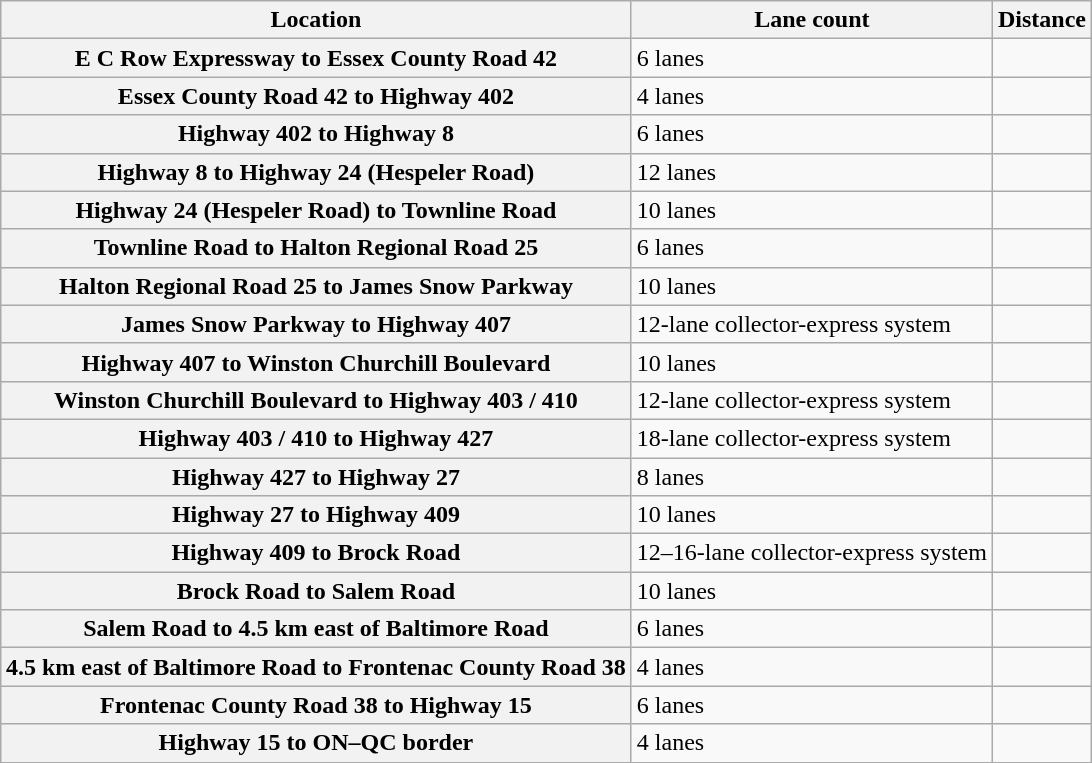<table class="wikitable collapsible" style="margin-left:auto; margin-right:auto;">
<tr>
<th scope="col">Location</th>
<th scope="col">Lane count</th>
<th scope="col">Distance</th>
</tr>
<tr>
<th scope="row">E C Row Expressway to Essex County Road 42</th>
<td>6 lanes</td>
<td></td>
</tr>
<tr>
<th scope="row">Essex County Road 42 to Highway 402</th>
<td>4 lanes</td>
<td></td>
</tr>
<tr>
<th scope="row">Highway 402 to Highway 8</th>
<td>6 lanes</td>
<td></td>
</tr>
<tr>
<th scope="row">Highway 8 to Highway 24 (Hespeler Road)</th>
<td>12 lanes</td>
<td></td>
</tr>
<tr>
<th scope="row">Highway 24 (Hespeler Road) to Townline Road</th>
<td>10 lanes</td>
<td></td>
</tr>
<tr>
<th scope="row">Townline Road to Halton Regional Road 25</th>
<td>6 lanes</td>
<td></td>
</tr>
<tr>
<th scope="row">Halton Regional Road 25 to James Snow Parkway</th>
<td>10 lanes</td>
<td></td>
</tr>
<tr>
<th scope="row">James Snow Parkway to Highway 407</th>
<td>12-lane collector-express system</td>
<td></td>
</tr>
<tr>
<th scope="row">Highway 407 to Winston Churchill Boulevard</th>
<td>10 lanes</td>
<td></td>
</tr>
<tr>
<th scope="row">Winston Churchill Boulevard to Highway 403 / 410</th>
<td>12-lane collector-express system</td>
<td></td>
</tr>
<tr>
<th scope="row">Highway 403 / 410 to Highway 427</th>
<td>18-lane collector-express system</td>
<td></td>
</tr>
<tr>
<th scope="row">Highway 427 to Highway 27</th>
<td>8 lanes</td>
<td></td>
</tr>
<tr>
<th scope="row">Highway 27 to Highway 409</th>
<td>10 lanes</td>
<td></td>
</tr>
<tr>
<th scope="row">Highway 409 to Brock Road</th>
<td>12–16-lane collector-express system</td>
<td></td>
</tr>
<tr>
<th scope="row">Brock Road to Salem Road</th>
<td>10 lanes</td>
<td></td>
</tr>
<tr>
<th scope="row">Salem Road to 4.5 km east of Baltimore Road</th>
<td>6 lanes</td>
<td></td>
</tr>
<tr>
<th scope="row">4.5 km east of Baltimore Road to Frontenac County Road 38</th>
<td>4 lanes</td>
<td></td>
</tr>
<tr>
<th scope="row">Frontenac County Road 38 to Highway 15</th>
<td>6 lanes</td>
<td></td>
</tr>
<tr>
<th scope="row">Highway 15 to ON–QC border</th>
<td>4 lanes</td>
<td></td>
</tr>
</table>
